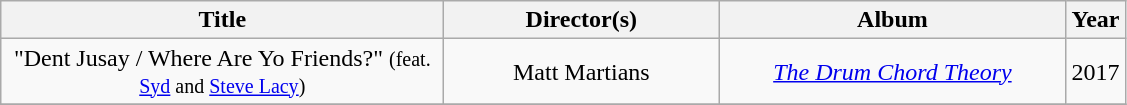<table class="wikitable plainrowheaders" style="text-align:center;">
<tr>
<th scope="col" style="width: 18em;">Title</th>
<th scope="col" style="width: 11em;">Director(s)</th>
<th scope="col" style="width: 14em;">Album</th>
<th scope="col" style="width: 2em;">Year</th>
</tr>
<tr>
<td>"Dent Jusay / Where Are Yo Friends?" <small>(feat. <a href='#'>Syd</a> and <a href='#'>Steve Lacy</a>)</small></td>
<td>Matt Martians</td>
<td><em><a href='#'>The Drum Chord Theory</a></em></td>
<td>2017</td>
</tr>
<tr>
</tr>
</table>
